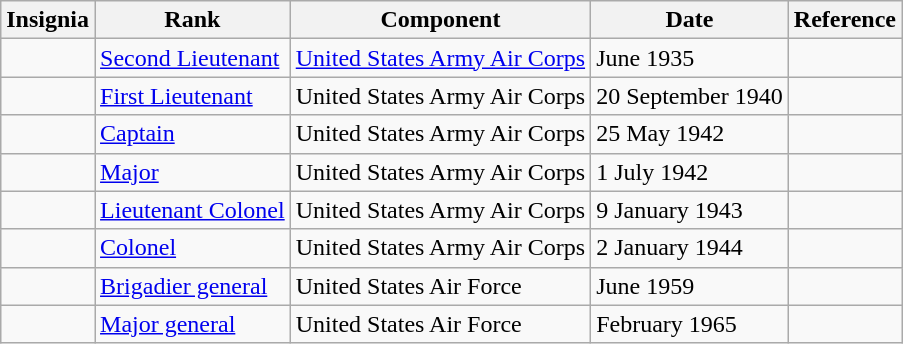<table class="wikitable">
<tr>
<th>Insignia</th>
<th>Rank</th>
<th>Component</th>
<th>Date</th>
<th>Reference</th>
</tr>
<tr>
<td></td>
<td><a href='#'>Second Lieutenant</a></td>
<td><a href='#'>United States Army Air Corps</a></td>
<td>June 1935</td>
<td></td>
</tr>
<tr>
<td></td>
<td><a href='#'>First Lieutenant</a></td>
<td>United States Army Air Corps</td>
<td>20 September 1940</td>
<td></td>
</tr>
<tr>
<td></td>
<td><a href='#'>Captain</a></td>
<td>United States Army Air Corps</td>
<td>25 May 1942</td>
<td></td>
</tr>
<tr>
<td></td>
<td><a href='#'>Major</a></td>
<td>United States Army Air Corps</td>
<td>1 July 1942</td>
<td></td>
</tr>
<tr>
<td></td>
<td><a href='#'>Lieutenant Colonel</a></td>
<td>United States Army Air Corps</td>
<td>9 January 1943</td>
<td></td>
</tr>
<tr>
<td></td>
<td><a href='#'>Colonel</a></td>
<td>United States Army Air Corps</td>
<td>2 January 1944</td>
<td></td>
</tr>
<tr>
<td></td>
<td><a href='#'>Brigadier general</a></td>
<td>United States Air Force</td>
<td>June 1959</td>
<td></td>
</tr>
<tr>
<td></td>
<td><a href='#'>Major general</a></td>
<td>United States Air Force</td>
<td>February 1965</td>
<td></td>
</tr>
</table>
